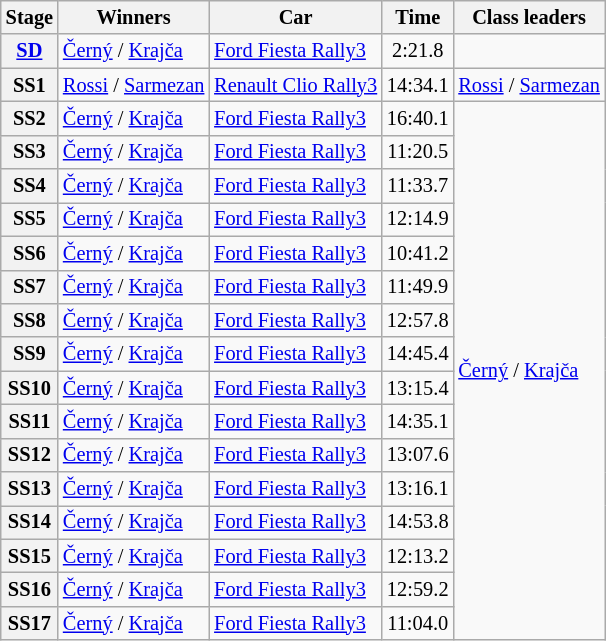<table class="wikitable" style="font-size:85%">
<tr>
<th>Stage</th>
<th>Winners</th>
<th>Car</th>
<th>Time</th>
<th>Class leaders</th>
</tr>
<tr>
<th><a href='#'>SD</a></th>
<td><a href='#'>Černý</a> / <a href='#'>Krajča</a></td>
<td><a href='#'>Ford Fiesta Rally3</a></td>
<td align="center">2:21.8</td>
<td></td>
</tr>
<tr>
<th>SS1</th>
<td><a href='#'>Rossi</a> / <a href='#'>Sarmezan</a></td>
<td><a href='#'>Renault Clio Rally3</a></td>
<td align="center">14:34.1</td>
<td><a href='#'>Rossi</a> / <a href='#'>Sarmezan</a></td>
</tr>
<tr>
<th>SS2</th>
<td><a href='#'>Černý</a> / <a href='#'>Krajča</a></td>
<td><a href='#'>Ford Fiesta Rally3</a></td>
<td align="center">16:40.1</td>
<td rowspan="16"><a href='#'>Černý</a> / <a href='#'>Krajča</a></td>
</tr>
<tr>
<th>SS3</th>
<td><a href='#'>Černý</a> / <a href='#'>Krajča</a></td>
<td><a href='#'>Ford Fiesta Rally3</a></td>
<td align="center">11:20.5</td>
</tr>
<tr>
<th>SS4</th>
<td><a href='#'>Černý</a> / <a href='#'>Krajča</a></td>
<td><a href='#'>Ford Fiesta Rally3</a></td>
<td align="center">11:33.7</td>
</tr>
<tr>
<th>SS5</th>
<td><a href='#'>Černý</a> / <a href='#'>Krajča</a></td>
<td><a href='#'>Ford Fiesta Rally3</a></td>
<td align="center">12:14.9</td>
</tr>
<tr>
<th>SS6</th>
<td><a href='#'>Černý</a> / <a href='#'>Krajča</a></td>
<td><a href='#'>Ford Fiesta Rally3</a></td>
<td align="center">10:41.2</td>
</tr>
<tr>
<th>SS7</th>
<td><a href='#'>Černý</a> / <a href='#'>Krajča</a></td>
<td><a href='#'>Ford Fiesta Rally3</a></td>
<td align="center">11:49.9</td>
</tr>
<tr>
<th>SS8</th>
<td><a href='#'>Černý</a> / <a href='#'>Krajča</a></td>
<td><a href='#'>Ford Fiesta Rally3</a></td>
<td align="center">12:57.8</td>
</tr>
<tr>
<th>SS9</th>
<td><a href='#'>Černý</a> / <a href='#'>Krajča</a></td>
<td><a href='#'>Ford Fiesta Rally3</a></td>
<td align="center">14:45.4</td>
</tr>
<tr>
<th>SS10</th>
<td><a href='#'>Černý</a> / <a href='#'>Krajča</a></td>
<td><a href='#'>Ford Fiesta Rally3</a></td>
<td align="center">13:15.4</td>
</tr>
<tr>
<th>SS11</th>
<td><a href='#'>Černý</a> / <a href='#'>Krajča</a></td>
<td><a href='#'>Ford Fiesta Rally3</a></td>
<td align="center">14:35.1</td>
</tr>
<tr>
<th>SS12</th>
<td><a href='#'>Černý</a> / <a href='#'>Krajča</a></td>
<td><a href='#'>Ford Fiesta Rally3</a></td>
<td align="center">13:07.6</td>
</tr>
<tr>
<th>SS13</th>
<td><a href='#'>Černý</a> / <a href='#'>Krajča</a></td>
<td><a href='#'>Ford Fiesta Rally3</a></td>
<td align="center">13:16.1</td>
</tr>
<tr>
<th>SS14</th>
<td><a href='#'>Černý</a> / <a href='#'>Krajča</a></td>
<td><a href='#'>Ford Fiesta Rally3</a></td>
<td align="center">14:53.8</td>
</tr>
<tr>
<th>SS15</th>
<td><a href='#'>Černý</a> / <a href='#'>Krajča</a></td>
<td><a href='#'>Ford Fiesta Rally3</a></td>
<td align="center">12:13.2</td>
</tr>
<tr>
<th>SS16</th>
<td><a href='#'>Černý</a> / <a href='#'>Krajča</a></td>
<td><a href='#'>Ford Fiesta Rally3</a></td>
<td align="center">12:59.2</td>
</tr>
<tr>
<th>SS17</th>
<td><a href='#'>Černý</a> / <a href='#'>Krajča</a></td>
<td><a href='#'>Ford Fiesta Rally3</a></td>
<td align="center">11:04.0</td>
</tr>
</table>
